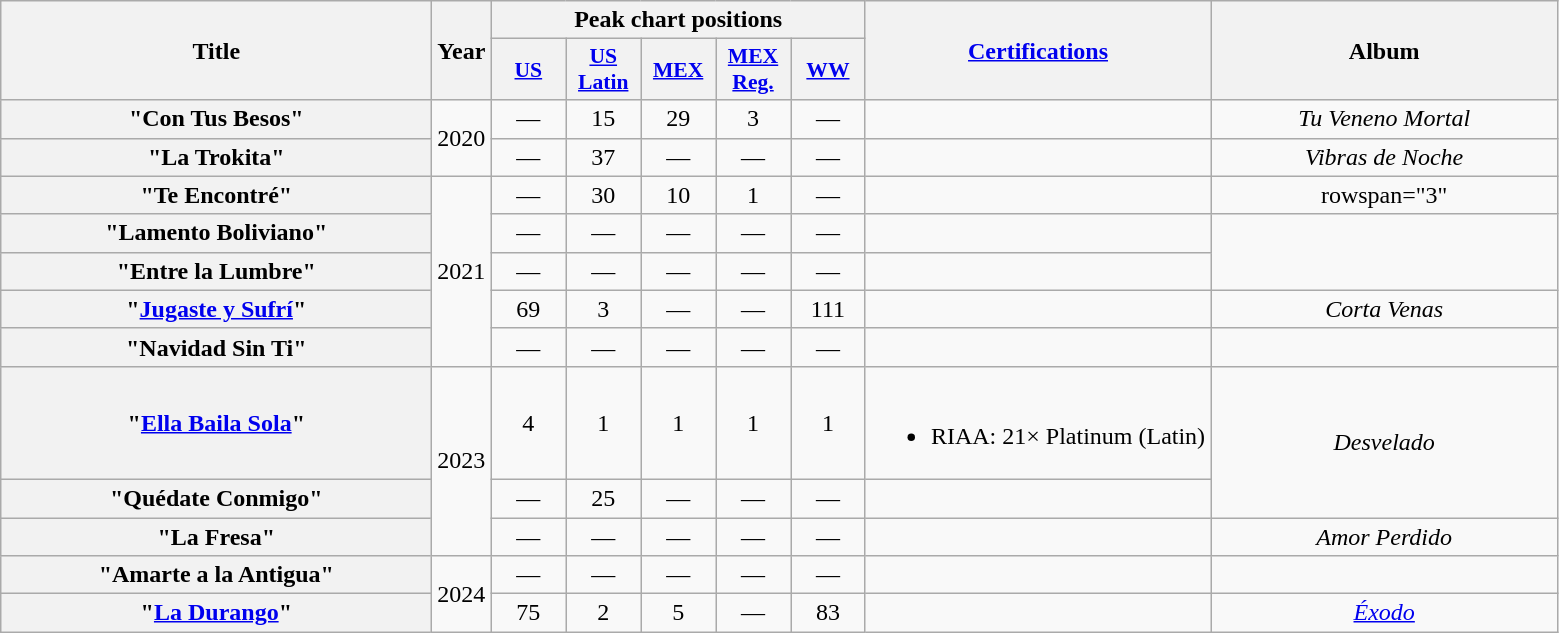<table class="wikitable plainrowheaders" style="text-align:center;" border="1">
<tr>
<th scope="col" rowspan="2" style="width:17.5em;">Title</th>
<th scope="col" rowspan="2" style="width:1em;">Year</th>
<th scope="col" colspan="5">Peak chart positions</th>
<th scope="col" rowspan="2"><a href='#'>Certifications</a></th>
<th scope="col" rowspan="2" style="width:14em;">Album</th>
</tr>
<tr>
<th scope="col" style="width:3em;font-size:90%;"><a href='#'>US</a><br></th>
<th scope="col" style="width:3em;font-size:90%;"><a href='#'>US<br>Latin</a><br></th>
<th scope="col" style="width:3em;font-size:90%;"><a href='#'>MEX</a><br></th>
<th scope="col" style="width:3em;font-size:90%;"><a href='#'>MEX<br>Reg.</a><br></th>
<th scope="col" style="width:3em;font-size:90%;"><a href='#'>WW</a><br></th>
</tr>
<tr>
<th scope="row">"Con Tus Besos"</th>
<td rowspan="2">2020</td>
<td>—</td>
<td>15</td>
<td>29</td>
<td>3</td>
<td>—</td>
<td></td>
<td><em>Tu Veneno Mortal</em></td>
</tr>
<tr>
<th scope="row">"La Trokita"</th>
<td>—</td>
<td>37</td>
<td>—</td>
<td>—</td>
<td>—</td>
<td></td>
<td><em>Vibras de Noche</em></td>
</tr>
<tr>
<th scope="row">"Te Encontré"<br></th>
<td rowspan="5">2021</td>
<td>—</td>
<td>30</td>
<td>10</td>
<td>1</td>
<td>—</td>
<td></td>
<td>rowspan="3" </td>
</tr>
<tr>
<th scope="row">"Lamento Boliviano"</th>
<td>—</td>
<td>—</td>
<td>—</td>
<td>—</td>
<td>—</td>
<td></td>
</tr>
<tr>
<th scope="row">"Entre la Lumbre"</th>
<td>—</td>
<td>—</td>
<td>—</td>
<td>—</td>
<td>—</td>
<td></td>
</tr>
<tr>
<th scope="row">"<a href='#'>Jugaste y Sufrí</a>"<br></th>
<td>69</td>
<td>3</td>
<td>—</td>
<td>—</td>
<td>111</td>
<td></td>
<td><em>Corta Venas</em></td>
</tr>
<tr>
<th scope="row">"Navidad Sin Ti"</th>
<td>—</td>
<td>—</td>
<td>—</td>
<td>—</td>
<td>—</td>
<td></td>
<td></td>
</tr>
<tr>
<th scope="row">"<a href='#'>Ella Baila Sola</a>"<br></th>
<td rowspan="3">2023</td>
<td>4</td>
<td>1</td>
<td>1</td>
<td>1</td>
<td>1</td>
<td><br><ul><li>RIAA: 21× Platinum (Latin)</li></ul></td>
<td rowspan="2"><em>Desvelado</em></td>
</tr>
<tr>
<th scope="row">"Quédate Conmigo"<br></th>
<td>—</td>
<td>25</td>
<td>—</td>
<td>—</td>
<td>—</td>
<td></td>
</tr>
<tr>
<th scope="row">"La Fresa"<br></th>
<td>—</td>
<td>—</td>
<td>—</td>
<td>—</td>
<td>—</td>
<td></td>
<td><em>Amor Perdido</em></td>
</tr>
<tr>
<th scope="row">"Amarte a la Antigua"</th>
<td rowspan="2">2024</td>
<td>—</td>
<td>—</td>
<td>—</td>
<td>—</td>
<td>—</td>
<td></td>
<td></td>
</tr>
<tr>
<th scope="row">"<a href='#'>La Durango</a>"<br></th>
<td>75</td>
<td>2</td>
<td>5</td>
<td>—</td>
<td>83</td>
<td></td>
<td><em><a href='#'>Éxodo</a></em></td>
</tr>
</table>
